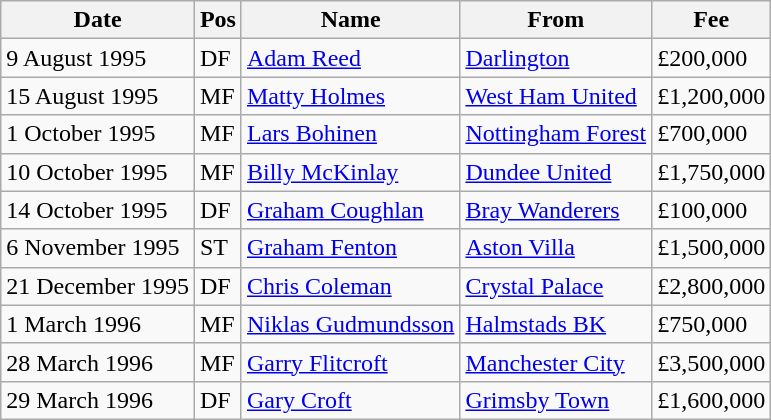<table class="wikitable">
<tr>
<th>Date</th>
<th>Pos</th>
<th>Name</th>
<th>From</th>
<th>Fee</th>
</tr>
<tr>
<td>9 August 1995</td>
<td>DF</td>
<td><a href='#'>Adam Reed</a></td>
<td><a href='#'>Darlington</a></td>
<td>£200,000</td>
</tr>
<tr>
<td>15 August 1995</td>
<td>MF</td>
<td><a href='#'>Matty Holmes</a></td>
<td><a href='#'>West Ham United</a></td>
<td>£1,200,000</td>
</tr>
<tr>
<td>1 October 1995</td>
<td>MF</td>
<td><a href='#'>Lars Bohinen</a></td>
<td><a href='#'>Nottingham Forest</a></td>
<td>£700,000</td>
</tr>
<tr>
<td>10 October 1995</td>
<td>MF</td>
<td><a href='#'>Billy McKinlay</a></td>
<td><a href='#'>Dundee United</a></td>
<td>£1,750,000</td>
</tr>
<tr>
<td>14 October 1995</td>
<td>DF</td>
<td><a href='#'>Graham Coughlan</a></td>
<td><a href='#'>Bray Wanderers</a></td>
<td>£100,000</td>
</tr>
<tr>
<td>6 November 1995</td>
<td>ST</td>
<td><a href='#'>Graham Fenton</a></td>
<td><a href='#'>Aston Villa</a></td>
<td>£1,500,000</td>
</tr>
<tr>
<td>21 December 1995</td>
<td>DF</td>
<td><a href='#'>Chris Coleman</a></td>
<td><a href='#'>Crystal Palace</a></td>
<td>£2,800,000</td>
</tr>
<tr>
<td>1 March 1996</td>
<td>MF</td>
<td><a href='#'>Niklas Gudmundsson</a></td>
<td><a href='#'>Halmstads BK</a></td>
<td>£750,000</td>
</tr>
<tr>
<td>28 March 1996</td>
<td>MF</td>
<td><a href='#'>Garry Flitcroft</a></td>
<td><a href='#'>Manchester City</a></td>
<td>£3,500,000</td>
</tr>
<tr>
<td>29 March 1996</td>
<td>DF</td>
<td><a href='#'>Gary Croft</a></td>
<td><a href='#'>Grimsby Town</a></td>
<td>£1,600,000</td>
</tr>
</table>
